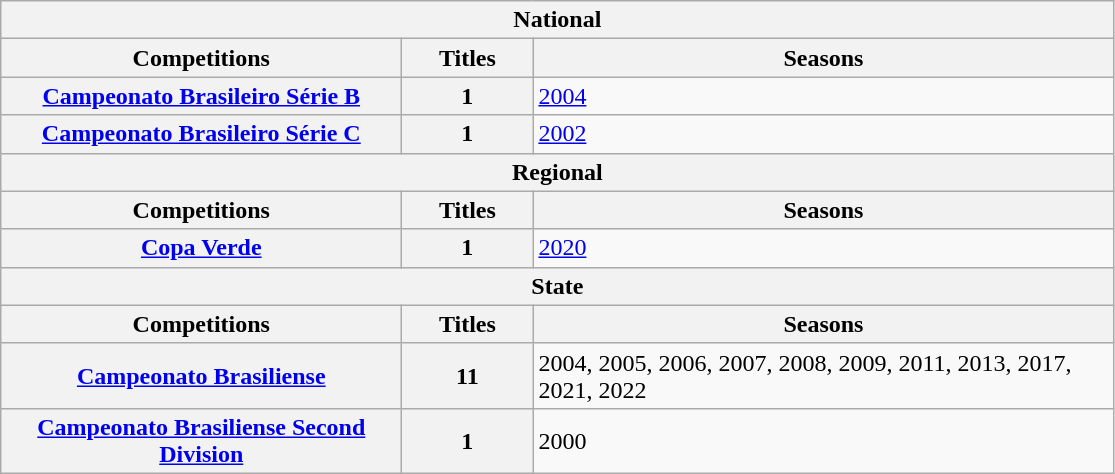<table class="wikitable">
<tr>
<th colspan="3">National</th>
</tr>
<tr>
<th style="width:260px">Competitions</th>
<th style="width:80px">Titles</th>
<th style="width:380px">Seasons</th>
</tr>
<tr>
<th style="text-align:center"><a href='#'>Campeonato Brasileiro Série B</a></th>
<th style="text-align:center"><strong>1</strong></th>
<td align="left"><a href='#'>2004</a></td>
</tr>
<tr>
<th style="text-align:center"><a href='#'>Campeonato Brasileiro Série C</a></th>
<th style="text-align:center"><strong>1</strong></th>
<td align="left"><a href='#'>2002</a></td>
</tr>
<tr>
<th colspan="3">Regional</th>
</tr>
<tr>
<th>Competitions</th>
<th>Titles</th>
<th>Seasons</th>
</tr>
<tr>
<th><a href='#'>Copa Verde</a></th>
<th style="text-align:center"><strong>1</strong></th>
<td align="left"><a href='#'>2020</a></td>
</tr>
<tr>
<th colspan="3">State</th>
</tr>
<tr>
<th>Competitions</th>
<th>Titles</th>
<th>Seasons</th>
</tr>
<tr>
<th style="text-align:center"><a href='#'>Campeonato Brasiliense</a></th>
<th style="text-align:center"><strong>11</strong></th>
<td align="left">2004, 2005, 2006, 2007, 2008, 2009, 2011, 2013, 2017, 2021, 2022</td>
</tr>
<tr>
<th style="text-align:center"><a href='#'>Campeonato Brasiliense Second Division</a></th>
<th style="text-align:center"><strong>1</strong></th>
<td align="left">2000</td>
</tr>
</table>
